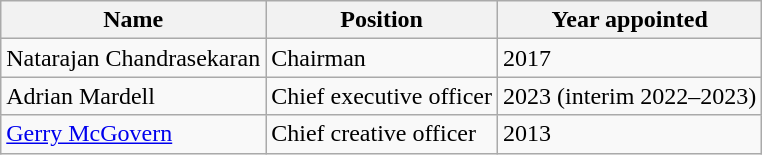<table class="wikitable">
<tr>
<th>Name</th>
<th>Position</th>
<th>Year appointed</th>
</tr>
<tr>
<td>Natarajan Chandrasekaran</td>
<td>Chairman</td>
<td>2017</td>
</tr>
<tr>
<td>Adrian Mardell</td>
<td>Chief executive officer</td>
<td>2023 (interim 2022–2023)</td>
</tr>
<tr>
<td><a href='#'>Gerry McGovern</a></td>
<td>Chief creative officer</td>
<td>2013</td>
</tr>
</table>
